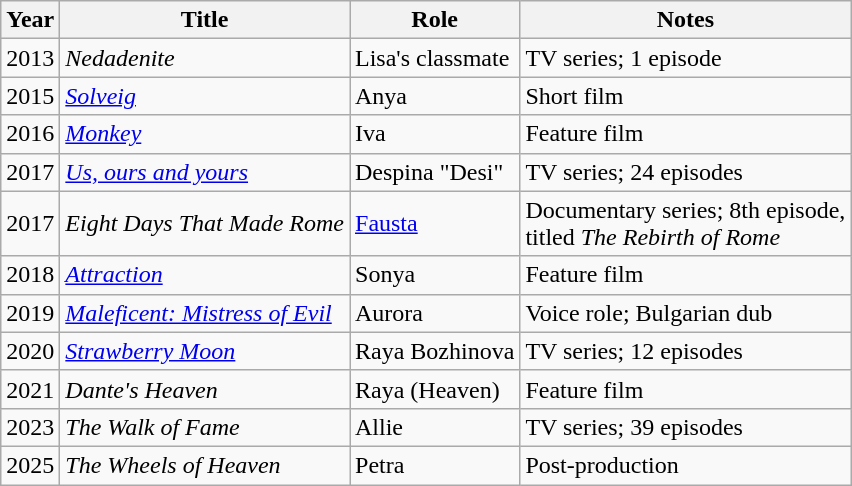<table class="wikitable unsortable">
<tr>
<th>Year</th>
<th>Title</th>
<th>Role</th>
<th>Notes</th>
</tr>
<tr>
<td>2013</td>
<td><em>Nedadenite</em></td>
<td>Lisa's classmate</td>
<td>TV series; 1 episode</td>
</tr>
<tr>
<td>2015</td>
<td><em><a href='#'>Solveig</a></em></td>
<td>Anya</td>
<td>Short film</td>
</tr>
<tr>
<td>2016</td>
<td><em><a href='#'>Monkey</a></em></td>
<td>Iva</td>
<td>Feature film</td>
</tr>
<tr>
<td>2017</td>
<td><em><a href='#'>Us, ours and yours</a></em></td>
<td>Despina "Desi"</td>
<td>TV series; 24 episodes</td>
</tr>
<tr>
<td>2017</td>
<td><em>Eight Days That Made Rome</em></td>
<td><a href='#'>Fausta</a></td>
<td>Documentary series; 8th episode,<br>titled <em>The Rebirth of Rome</em></td>
</tr>
<tr>
<td>2018</td>
<td><em><a href='#'>Attraction</a></em></td>
<td>Sonya</td>
<td>Feature film</td>
</tr>
<tr>
<td>2019</td>
<td><em><a href='#'>Maleficent: Mistress of Evil</a></em></td>
<td>Aurora</td>
<td>Voice role; Bulgarian dub</td>
</tr>
<tr>
<td>2020</td>
<td><em><a href='#'>Strawberry Moon</a></em></td>
<td>Raya Bozhinova</td>
<td>TV series; 12 episodes</td>
</tr>
<tr>
<td>2021</td>
<td><em>Dante's Heaven</em></td>
<td>Raya (Heaven)</td>
<td>Feature film</td>
</tr>
<tr>
<td>2023</td>
<td><em>The Walk of Fame</em></td>
<td>Allie</td>
<td>TV series; 39 episodes</td>
</tr>
<tr>
<td>2025</td>
<td><em>The Wheels of Heaven</em></td>
<td>Petra</td>
<td>Post-production</td>
</tr>
</table>
